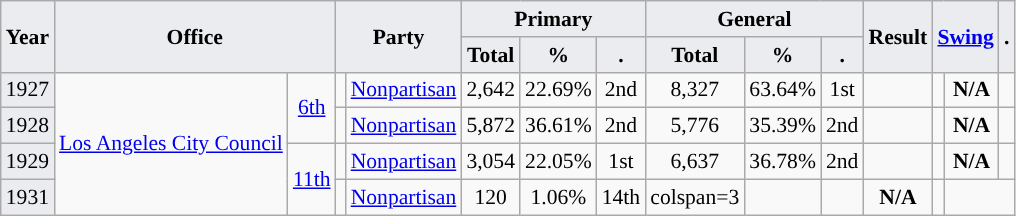<table class="wikitable" style="font-size:90%; text-align:center;">
<tr>
<th style="background-color:#EAECF0;" rowspan=2>Year</th>
<th colspan=2 style="background-color:#EAECF0;" rowspan=2>Office</th>
<th style="background-color:#EAECF0;" colspan=2 rowspan=2>Party</th>
<th style="background-color:#EAECF0;" colspan=3>Primary</th>
<th style="background-color:#EAECF0;" colspan=3>General</th>
<th style="background-color:#EAECF0;" rowspan=2>Result</th>
<th style="background-color:#EAECF0;" colspan=2 rowspan=2><a href='#'>Swing</a></th>
<th style="background-color:#EAECF0;" rowspan=2>.</th>
</tr>
<tr>
<th style="background-color:#EAECF0;">Total</th>
<th style="background-color:#EAECF0;">%</th>
<th style="background-color:#EAECF0;">.</th>
<th style="background-color:#EAECF0;">Total</th>
<th style="background-color:#EAECF0;">%</th>
<th style="background-color:#EAECF0;">.</th>
</tr>
<tr>
<td style="background-color:#EAECF0;">1927</td>
<td rowspan=4><a href='#'>Los Angeles City Council</a></td>
<td rowspan=2><a href='#'>6th</a></td>
<td style="background-color:"></td>
<td><a href='#'>Nonpartisan</a></td>
<td>2,642</td>
<td>22.69%</td>
<td>2nd</td>
<td>8,327</td>
<td>63.64%</td>
<td>1st</td>
<td></td>
<td style="background-color:"></td>
<td><strong>N/A</strong></td>
<td></td>
</tr>
<tr>
<td style="background-color:#EAECF0;">1928</td>
<td style="background-color:"></td>
<td><a href='#'>Nonpartisan</a></td>
<td>5,872</td>
<td>36.61%</td>
<td>2nd</td>
<td>5,776</td>
<td>35.39%</td>
<td>2nd</td>
<td></td>
<td style="background-color:"></td>
<td><strong>N/A</strong></td>
<td></td>
</tr>
<tr>
<td style="background-color:#EAECF0;">1929</td>
<td rowspan=2><a href='#'>11th</a></td>
<td style="background-color:"></td>
<td><a href='#'>Nonpartisan</a></td>
<td>3,054</td>
<td>22.05%</td>
<td>1st</td>
<td>6,637</td>
<td>36.78%</td>
<td>2nd</td>
<td></td>
<td style="background-color:"></td>
<td><strong>N/A</strong></td>
<td></td>
</tr>
<tr>
<td style="background-color:#EAECF0;">1931</td>
<td style="background-color:"></td>
<td><a href='#'>Nonpartisan</a></td>
<td>120</td>
<td>1.06%</td>
<td>14th</td>
<td>colspan=3 </td>
<td></td>
<td style="background-color:"></td>
<td><strong>N/A</strong></td>
<td></td>
</tr>
</table>
